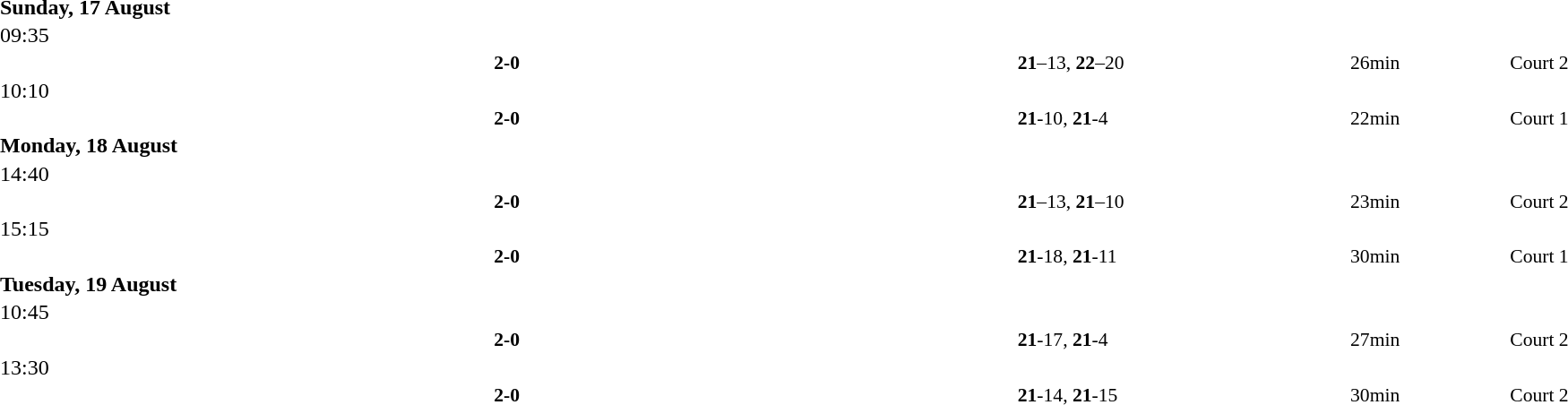<table style="width:100%;" cellspacing="1">
<tr>
<th width=25%></th>
<th width=10%></th>
<th width=25%></th>
</tr>
<tr>
<td><strong>Sunday, 17 August</strong></td>
</tr>
<tr>
<td>09:35</td>
</tr>
<tr style=font-size:90%>
<td align=right><strong></strong></td>
<td align=center><strong> 2-0 </strong></td>
<td></td>
<td><strong>21</strong>–13, <strong>22</strong>–20</td>
<td>26min</td>
<td>Court 2</td>
</tr>
<tr>
<td>10:10</td>
</tr>
<tr style=font-size:90%>
<td align=right><strong></strong></td>
<td align=center><strong> 2-0 </strong></td>
<td></td>
<td><strong>21</strong>-10, <strong>21</strong>-4</td>
<td>22min</td>
<td>Court 1</td>
</tr>
<tr>
<td><strong>Monday, 18 August</strong></td>
</tr>
<tr>
<td>14:40</td>
</tr>
<tr style=font-size:90%>
<td align=right><strong></strong></td>
<td align=center><strong> 2-0 </strong></td>
<td></td>
<td><strong>21</strong>–13, <strong>21</strong>–10</td>
<td>23min</td>
<td>Court 2</td>
</tr>
<tr>
<td>15:15</td>
</tr>
<tr style=font-size:90%>
<td align=right><strong></strong></td>
<td align=center><strong> 2-0 </strong></td>
<td></td>
<td><strong>21</strong>-18, <strong>21</strong>-11</td>
<td>30min</td>
<td>Court 1</td>
</tr>
<tr>
<td><strong>Tuesday, 19 August</strong></td>
</tr>
<tr>
<td>10:45</td>
</tr>
<tr style=font-size:90%>
<td align=right><strong></strong></td>
<td align=center><strong> 2-0 </strong></td>
<td></td>
<td><strong>21</strong>-17, <strong>21</strong>-4</td>
<td>27min</td>
<td>Court 2</td>
</tr>
<tr>
<td>13:30</td>
</tr>
<tr style=font-size:90%>
<td align=right><strong></strong></td>
<td align=center><strong> 2-0 </strong></td>
<td></td>
<td><strong>21</strong>-14, <strong>21</strong>-15</td>
<td>30min</td>
<td>Court 2</td>
</tr>
</table>
